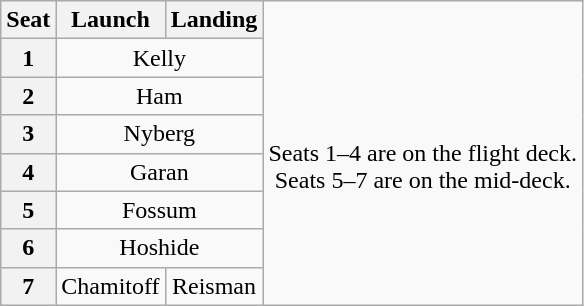<table class="wikitable" style="text-align:center">
<tr>
<th>Seat</th>
<th>Launch</th>
<th>Landing</th>
<td rowspan=8><br>Seats 1–4 are on the flight deck.<br>Seats 5–7 are on the mid-deck.</td>
</tr>
<tr>
<th>1</th>
<td colspan=2>Kelly</td>
</tr>
<tr>
<th>2</th>
<td colspan=2>Ham</td>
</tr>
<tr>
<th>3</th>
<td colspan=2>Nyberg</td>
</tr>
<tr>
<th>4</th>
<td colspan=2>Garan</td>
</tr>
<tr>
<th>5</th>
<td colspan=2>Fossum</td>
</tr>
<tr>
<th>6</th>
<td colspan=2>Hoshide</td>
</tr>
<tr>
<th>7</th>
<td>Chamitoff</td>
<td>Reisman</td>
</tr>
</table>
